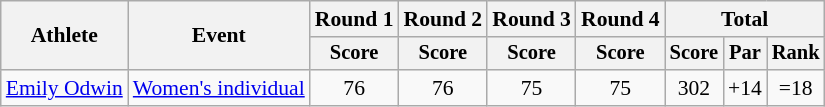<table class=wikitable style=font-size:90%;text-align:center>
<tr>
<th rowspan=2>Athlete</th>
<th rowspan=2>Event</th>
<th>Round 1</th>
<th>Round 2</th>
<th>Round 3</th>
<th>Round 4</th>
<th colspan=3>Total</th>
</tr>
<tr style=font-size:95%>
<th>Score</th>
<th>Score</th>
<th>Score</th>
<th>Score</th>
<th>Score</th>
<th>Par</th>
<th>Rank</th>
</tr>
<tr>
<td align=left><a href='#'>Emily Odwin</a></td>
<td align=left><a href='#'>Women's individual</a></td>
<td>76</td>
<td>76</td>
<td>75</td>
<td>75</td>
<td>302</td>
<td>+14</td>
<td>=18</td>
</tr>
</table>
